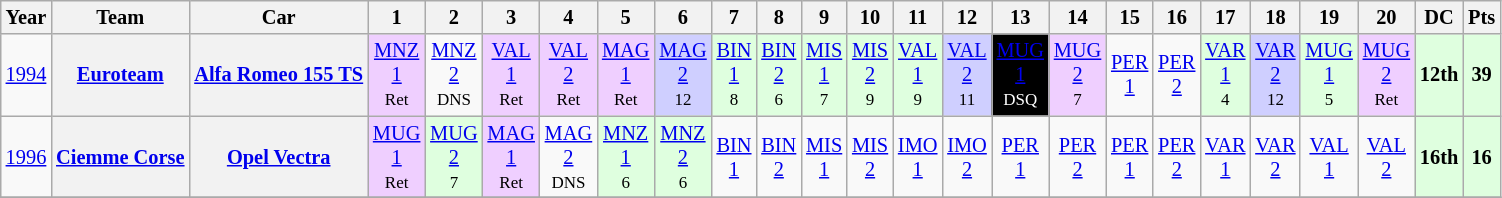<table class="wikitable" style="text-align:center; font-size:85%">
<tr>
<th>Year</th>
<th>Team</th>
<th>Car</th>
<th>1</th>
<th>2</th>
<th>3</th>
<th>4</th>
<th>5</th>
<th>6</th>
<th>7</th>
<th>8</th>
<th>9</th>
<th>10</th>
<th>11</th>
<th>12</th>
<th>13</th>
<th>14</th>
<th>15</th>
<th>16</th>
<th>17</th>
<th>18</th>
<th>19</th>
<th>20</th>
<th>DC</th>
<th>Pts</th>
</tr>
<tr>
<td><a href='#'>1994</a></td>
<th><a href='#'>Euroteam</a></th>
<th><a href='#'>Alfa Romeo 155 TS</a></th>
<td style="background:#efcfff;"><a href='#'>MNZ<br>1</a><br><small>Ret</small></td>
<td><a href='#'>MNZ<br>2</a><br><small>DNS</small></td>
<td style="background:#efcfff;"><a href='#'>VAL<br>1</a><br><small>Ret</small></td>
<td style="background:#efcfff;"><a href='#'>VAL<br>2</a><br><small>Ret</small></td>
<td style="background:#efcfff;"><a href='#'>MAG<br>1</a><br><small>Ret</small></td>
<td style="background:#CFCFFF;"><a href='#'>MAG<br>2</a><br><small>12</small></td>
<td style="background:#DFFFDF;"><a href='#'>BIN<br>1</a><br><small>8</small></td>
<td style="background:#DFFFDF;"><a href='#'>BIN<br>2</a><br><small>6</small></td>
<td style="background:#DFFFDF;"><a href='#'>MIS<br>1</a><br><small>7</small></td>
<td style="background:#DFFFDF;"><a href='#'>MIS<br>2</a><br><small>9</small></td>
<td style="background:#DFFFDF;"><a href='#'>VAL<br>1</a><br><small>9</small></td>
<td style="background:#CFCFFF;"><a href='#'>VAL<br>2</a><br><small>11</small></td>
<td style="background:black; color:white"><a href='#'><span>MUG<br>1</span></a><br><small>DSQ</small></td>
<td style="background:#EFCFFF;"><a href='#'>MUG<br>2</a><br><small>7</small></td>
<td><a href='#'>PER<br>1</a><br></td>
<td><a href='#'>PER<br>2</a><br></td>
<td style="background:#DFFFDF;"><a href='#'>VAR<br>1</a><br><small>4</small></td>
<td style="background:#CFCFFF;"><a href='#'>VAR<br>2</a><br><small>12</small></td>
<td style="background:#DFFFDF;"><a href='#'>MUG<br>1</a><br><small>5</small></td>
<td style="background:#efcfff;"><a href='#'>MUG<br>2</a><br><small>Ret</small></td>
<th style="background:#dfffdf;">12th</th>
<th style="background:#dfffdf;">39</th>
</tr>
<tr>
<td><a href='#'>1996</a></td>
<th><a href='#'>Ciemme Corse</a></th>
<th><a href='#'>Opel Vectra</a></th>
<td style="background:#efcfff;"><a href='#'>MUG<br>1</a><br><small>Ret</small></td>
<td style="background:#DFFFDF;"><a href='#'>MUG<br>2</a><br><small>7</small></td>
<td style="background:#efcfff;"><a href='#'>MAG<br>1</a><br><small>Ret</small></td>
<td><a href='#'>MAG<br>2</a><br><small>DNS</small></td>
<td style="background:#DFFFDF;"><a href='#'>MNZ<br>1</a><br><small>6</small></td>
<td style="background:#DFFFDF;"><a href='#'>MNZ<br>2</a><br><small>6</small></td>
<td><a href='#'>BIN<br>1</a><br></td>
<td><a href='#'>BIN<br>2</a><br></td>
<td><a href='#'>MIS<br>1</a><br></td>
<td><a href='#'>MIS<br>2</a><br></td>
<td><a href='#'>IMO<br>1</a><br></td>
<td><a href='#'>IMO<br>2</a><br></td>
<td><a href='#'>PER<br>1</a><br></td>
<td><a href='#'>PER<br>2</a><br></td>
<td><a href='#'>PER<br>1</a><br></td>
<td><a href='#'>PER<br>2</a><br></td>
<td><a href='#'>VAR<br>1</a><br></td>
<td><a href='#'>VAR<br>2</a><br></td>
<td><a href='#'>VAL<br>1</a><br></td>
<td><a href='#'>VAL<br>2</a><br></td>
<th style="background:#dfffdf;">16th</th>
<th style="background:#dfffdf;">16</th>
</tr>
<tr>
</tr>
</table>
